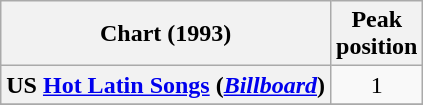<table class="wikitable plainrowheaders" style="text-align:center">
<tr>
<th scope="col">Chart (1993)</th>
<th scope="col">Peak<br>position</th>
</tr>
<tr>
<th scope="row">US <a href='#'>Hot Latin Songs</a> (<em><a href='#'>Billboard</a></em>)</th>
<td>1</td>
</tr>
<tr>
</tr>
</table>
